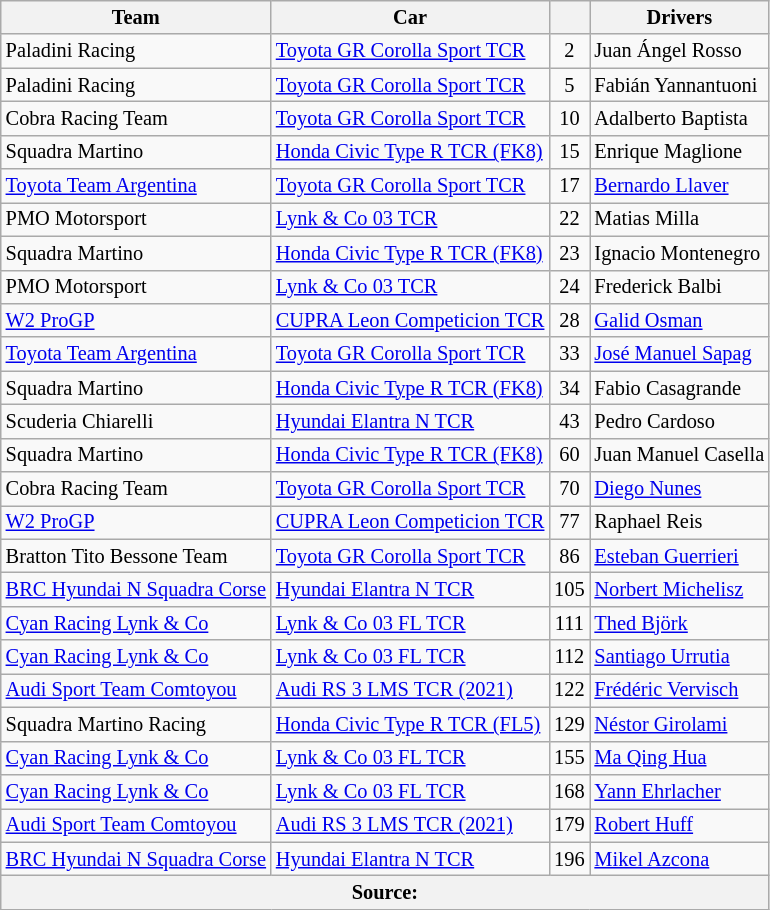<table class="wikitable" style="font-size: 85%;">
<tr>
<th>Team</th>
<th>Car</th>
<th></th>
<th>Drivers</th>
</tr>
<tr>
<td> Paladini Racing</td>
<td><a href='#'>Toyota GR Corolla Sport TCR</a></td>
<td align=center>2</td>
<td> Juan Ángel Rosso</td>
</tr>
<tr>
<td> Paladini Racing</td>
<td><a href='#'>Toyota GR Corolla Sport TCR</a></td>
<td align=center>5</td>
<td> Fabián Yannantuoni</td>
</tr>
<tr>
<td> Cobra Racing Team</td>
<td><a href='#'>Toyota GR Corolla Sport TCR</a></td>
<td align=center>10</td>
<td> Adalberto Baptista</td>
</tr>
<tr>
<td> Squadra Martino</td>
<td><a href='#'>Honda Civic Type R TCR (FK8)</a></td>
<td align=center>15</td>
<td> Enrique Maglione</td>
</tr>
<tr>
<td> <a href='#'>Toyota Team Argentina</a></td>
<td><a href='#'>Toyota GR Corolla Sport TCR</a></td>
<td align=center>17</td>
<td> <a href='#'>Bernardo Llaver</a></td>
</tr>
<tr>
<td> PMO Motorsport</td>
<td><a href='#'>Lynk & Co 03 TCR</a></td>
<td align=center>22</td>
<td> Matias Milla</td>
</tr>
<tr>
<td> Squadra Martino</td>
<td><a href='#'>Honda Civic Type R TCR (FK8)</a></td>
<td align=center>23</td>
<td> Ignacio Montenegro</td>
</tr>
<tr>
<td> PMO Motorsport</td>
<td><a href='#'>Lynk & Co 03 TCR</a></td>
<td align=center>24</td>
<td> Frederick Balbi</td>
</tr>
<tr>
<td> <a href='#'>W2 ProGP</a></td>
<td><a href='#'>CUPRA Leon Competicion TCR</a></td>
<td align=center>28</td>
<td> <a href='#'>Galid Osman</a></td>
</tr>
<tr>
<td> <a href='#'>Toyota Team Argentina</a></td>
<td><a href='#'>Toyota GR Corolla Sport TCR</a></td>
<td align=center>33</td>
<td> <a href='#'>José Manuel Sapag</a></td>
</tr>
<tr>
<td> Squadra Martino</td>
<td><a href='#'>Honda Civic Type R TCR (FK8)</a></td>
<td align=center>34</td>
<td> Fabio Casagrande</td>
</tr>
<tr>
<td> Scuderia Chiarelli</td>
<td><a href='#'>Hyundai Elantra N TCR</a></td>
<td align=center>43</td>
<td> Pedro Cardoso</td>
</tr>
<tr>
<td> Squadra Martino</td>
<td><a href='#'>Honda Civic Type R TCR (FK8)</a></td>
<td align=center>60</td>
<td> Juan Manuel Casella</td>
</tr>
<tr>
<td> Cobra Racing Team</td>
<td><a href='#'>Toyota GR Corolla Sport TCR</a></td>
<td align=center>70</td>
<td> <a href='#'>Diego Nunes</a></td>
</tr>
<tr>
<td> <a href='#'>W2 ProGP</a></td>
<td><a href='#'>CUPRA Leon Competicion TCR</a></td>
<td align=center>77</td>
<td> Raphael Reis</td>
</tr>
<tr>
<td> Bratton Tito Bessone Team</td>
<td><a href='#'>Toyota GR Corolla Sport TCR</a></td>
<td align=center>86</td>
<td> <a href='#'>Esteban Guerrieri</a></td>
</tr>
<tr>
<td> <a href='#'>BRC Hyundai N Squadra Corse</a></td>
<td><a href='#'>Hyundai Elantra N TCR</a></td>
<td align=center>105</td>
<td> <a href='#'>Norbert Michelisz</a></td>
</tr>
<tr>
<td> <a href='#'>Cyan Racing Lynk & Co</a></td>
<td><a href='#'>Lynk & Co 03 FL TCR</a></td>
<td align=center>111</td>
<td> <a href='#'>Thed Björk</a></td>
</tr>
<tr>
<td> <a href='#'>Cyan Racing Lynk & Co</a></td>
<td><a href='#'>Lynk & Co 03 FL TCR</a></td>
<td align=center>112</td>
<td> <a href='#'>Santiago Urrutia</a></td>
</tr>
<tr>
<td> <a href='#'>Audi Sport Team Comtoyou</a></td>
<td><a href='#'>Audi RS 3 LMS TCR (2021)</a></td>
<td align=center>122</td>
<td> <a href='#'>Frédéric Vervisch</a></td>
</tr>
<tr>
<td> Squadra Martino Racing</td>
<td><a href='#'>Honda Civic Type R TCR (FL5)</a></td>
<td align=center>129</td>
<td> <a href='#'>Néstor Girolami</a></td>
</tr>
<tr>
<td> <a href='#'>Cyan Racing Lynk & Co</a></td>
<td><a href='#'>Lynk & Co 03 FL TCR</a></td>
<td align=center>155</td>
<td> <a href='#'>Ma Qing Hua</a></td>
</tr>
<tr>
<td> <a href='#'>Cyan Racing Lynk & Co</a></td>
<td><a href='#'>Lynk & Co 03 FL TCR</a></td>
<td align=center>168</td>
<td> <a href='#'>Yann Ehrlacher</a></td>
</tr>
<tr>
<td> <a href='#'>Audi Sport Team Comtoyou</a></td>
<td><a href='#'>Audi RS 3 LMS TCR (2021)</a></td>
<td align=center>179</td>
<td> <a href='#'>Robert Huff</a></td>
</tr>
<tr>
<td> <a href='#'>BRC Hyundai N Squadra Corse</a></td>
<td><a href='#'>Hyundai Elantra N TCR</a></td>
<td align=center>196</td>
<td> <a href='#'>Mikel Azcona</a></td>
</tr>
<tr>
<th colspan=4>Source:</th>
</tr>
</table>
